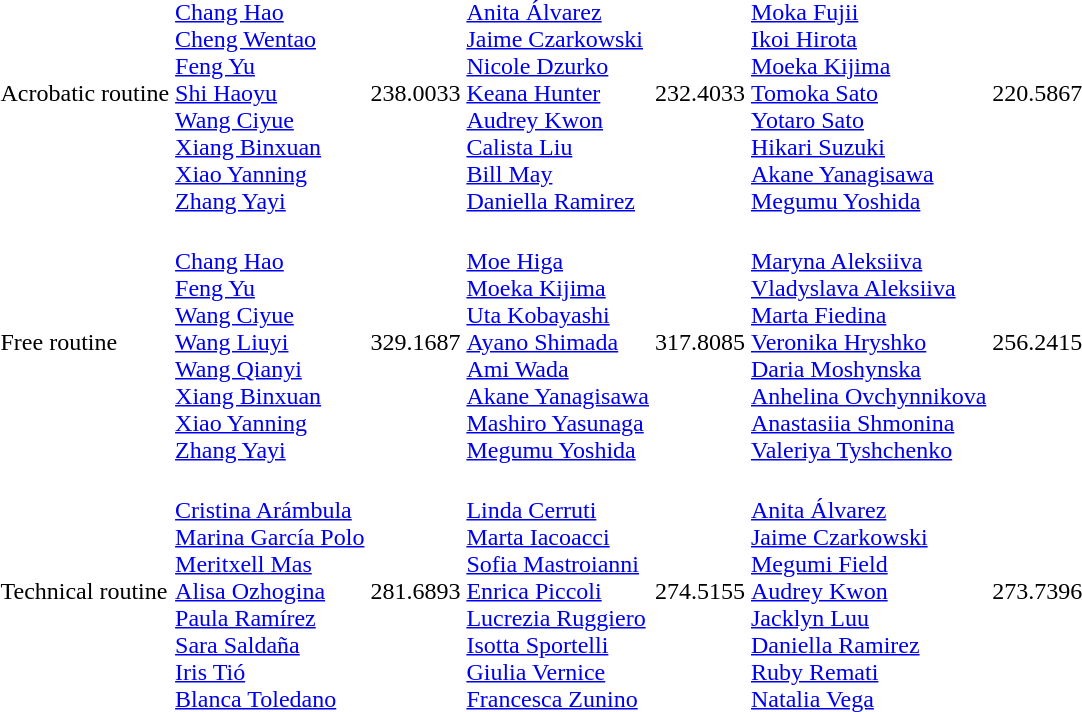<table>
<tr>
<td>Acrobatic routine<br></td>
<td><br><a href='#'>Chang Hao</a><br><a href='#'>Cheng Wentao</a><br><a href='#'>Feng Yu</a><br><a href='#'>Shi Haoyu</a><br><a href='#'>Wang Ciyue</a><br><a href='#'>Xiang Binxuan</a><br><a href='#'>Xiao Yanning</a><br><a href='#'>Zhang Yayi</a></td>
<td>238.0033</td>
<td><br><a href='#'>Anita Álvarez</a><br><a href='#'>Jaime Czarkowski</a><br><a href='#'>Nicole Dzurko</a><br><a href='#'>Keana Hunter</a><br><a href='#'>Audrey Kwon</a><br><a href='#'>Calista Liu</a><br><a href='#'>Bill May</a><br><a href='#'>Daniella Ramirez</a></td>
<td>232.4033</td>
<td><br><a href='#'>Moka Fujii</a><br><a href='#'>Ikoi Hirota</a><br><a href='#'>Moeka Kijima</a><br><a href='#'>Tomoka Sato</a><br><a href='#'>Yotaro Sato</a><br><a href='#'>Hikari Suzuki</a><br><a href='#'>Akane Yanagisawa</a><br><a href='#'>Megumu Yoshida</a></td>
<td>220.5867</td>
</tr>
<tr>
<td>Free routine<br></td>
<td><br><a href='#'>Chang Hao</a><br><a href='#'>Feng Yu</a><br><a href='#'>Wang Ciyue</a><br><a href='#'>Wang Liuyi</a><br><a href='#'>Wang Qianyi</a><br><a href='#'>Xiang Binxuan</a><br><a href='#'>Xiao Yanning</a><br><a href='#'>Zhang Yayi</a></td>
<td>329.1687</td>
<td><br><a href='#'>Moe Higa</a><br><a href='#'>Moeka Kijima</a><br><a href='#'>Uta Kobayashi</a><br><a href='#'>Ayano Shimada</a><br><a href='#'>Ami Wada</a><br><a href='#'>Akane Yanagisawa</a><br><a href='#'>Mashiro Yasunaga</a><br><a href='#'>Megumu Yoshida</a></td>
<td>317.8085</td>
<td><br><a href='#'>Maryna Aleksiiva</a><br><a href='#'>Vladyslava Aleksiiva</a><br><a href='#'>Marta Fiedina</a><br><a href='#'>Veronika Hryshko</a><br><a href='#'>Daria Moshynska</a><br><a href='#'>Anhelina Ovchynnikova</a><br><a href='#'>Anastasiia Shmonina</a><br><a href='#'>Valeriya Tyshchenko</a></td>
<td>256.2415</td>
</tr>
<tr>
<td>Technical routine<br></td>
<td><br><a href='#'>Cristina Arámbula</a><br><a href='#'>Marina García Polo</a><br><a href='#'>Meritxell Mas</a><br><a href='#'>Alisa Ozhogina</a><br><a href='#'>Paula Ramírez</a><br><a href='#'>Sara Saldaña</a><br><a href='#'>Iris Tió</a><br><a href='#'>Blanca Toledano</a></td>
<td>281.6893</td>
<td><br><a href='#'>Linda Cerruti</a><br><a href='#'>Marta Iacoacci</a><br><a href='#'>Sofia Mastroianni</a><br><a href='#'>Enrica Piccoli</a><br><a href='#'>Lucrezia Ruggiero</a><br><a href='#'>Isotta Sportelli</a><br><a href='#'>Giulia Vernice</a><br><a href='#'>Francesca Zunino</a></td>
<td>274.5155</td>
<td><br><a href='#'>Anita Álvarez</a><br><a href='#'>Jaime Czarkowski</a><br><a href='#'>Megumi Field</a><br><a href='#'>Audrey Kwon</a><br><a href='#'>Jacklyn Luu</a><br><a href='#'>Daniella Ramirez</a><br><a href='#'>Ruby Remati</a><br><a href='#'>Natalia Vega</a></td>
<td>273.7396</td>
</tr>
</table>
